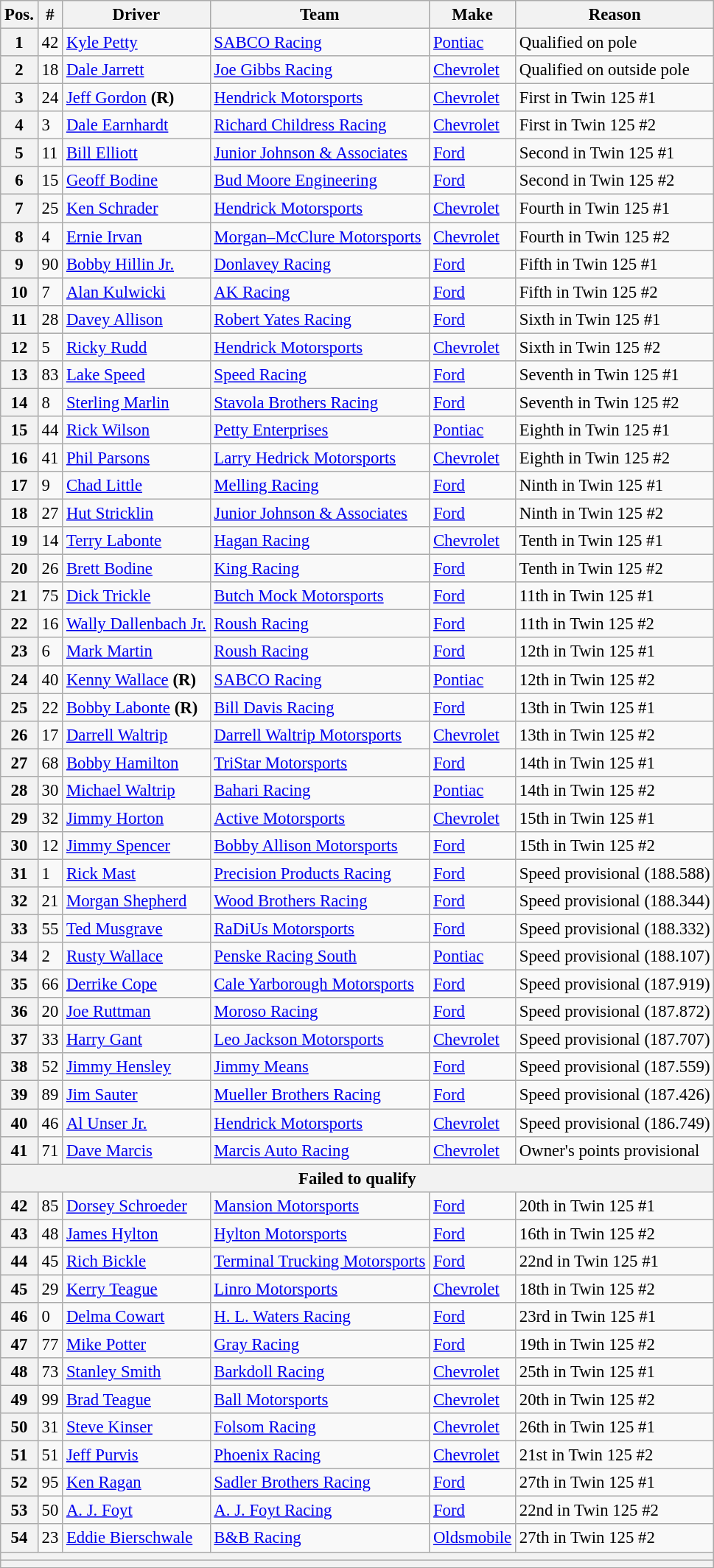<table class="wikitable" style="font-size:95%">
<tr>
<th>Pos.</th>
<th>#</th>
<th>Driver</th>
<th>Team</th>
<th>Make</th>
<th>Reason</th>
</tr>
<tr>
<th>1</th>
<td>42</td>
<td><a href='#'>Kyle Petty</a></td>
<td><a href='#'>SABCO Racing</a></td>
<td><a href='#'>Pontiac</a></td>
<td>Qualified on pole</td>
</tr>
<tr>
<th>2</th>
<td>18</td>
<td><a href='#'>Dale Jarrett</a></td>
<td><a href='#'>Joe Gibbs Racing</a></td>
<td><a href='#'>Chevrolet</a></td>
<td>Qualified on outside pole</td>
</tr>
<tr>
<th>3</th>
<td>24</td>
<td><a href='#'>Jeff Gordon</a> <strong>(R)</strong></td>
<td><a href='#'>Hendrick Motorsports</a></td>
<td><a href='#'>Chevrolet</a></td>
<td>First in Twin 125 #1</td>
</tr>
<tr>
<th>4</th>
<td>3</td>
<td><a href='#'>Dale Earnhardt</a></td>
<td><a href='#'>Richard Childress Racing</a></td>
<td><a href='#'>Chevrolet</a></td>
<td>First in Twin 125 #2</td>
</tr>
<tr>
<th>5</th>
<td>11</td>
<td><a href='#'>Bill Elliott</a></td>
<td><a href='#'>Junior Johnson & Associates</a></td>
<td><a href='#'>Ford</a></td>
<td>Second in Twin 125 #1</td>
</tr>
<tr>
<th>6</th>
<td>15</td>
<td><a href='#'>Geoff Bodine</a></td>
<td><a href='#'>Bud Moore Engineering</a></td>
<td><a href='#'>Ford</a></td>
<td>Second in Twin 125 #2</td>
</tr>
<tr>
<th>7</th>
<td>25</td>
<td><a href='#'>Ken Schrader</a></td>
<td><a href='#'>Hendrick Motorsports</a></td>
<td><a href='#'>Chevrolet</a></td>
<td>Fourth in Twin 125 #1</td>
</tr>
<tr>
<th>8</th>
<td>4</td>
<td><a href='#'>Ernie Irvan</a></td>
<td><a href='#'>Morgan–McClure Motorsports</a></td>
<td><a href='#'>Chevrolet</a></td>
<td>Fourth in Twin 125 #2</td>
</tr>
<tr>
<th>9</th>
<td>90</td>
<td><a href='#'>Bobby Hillin Jr.</a></td>
<td><a href='#'>Donlavey Racing</a></td>
<td><a href='#'>Ford</a></td>
<td>Fifth in Twin 125 #1</td>
</tr>
<tr>
<th>10</th>
<td>7</td>
<td><a href='#'>Alan Kulwicki</a></td>
<td><a href='#'>AK Racing</a></td>
<td><a href='#'>Ford</a></td>
<td>Fifth in Twin 125 #2</td>
</tr>
<tr>
<th>11</th>
<td>28</td>
<td><a href='#'>Davey Allison</a></td>
<td><a href='#'>Robert Yates Racing</a></td>
<td><a href='#'>Ford</a></td>
<td>Sixth in Twin 125 #1</td>
</tr>
<tr>
<th>12</th>
<td>5</td>
<td><a href='#'>Ricky Rudd</a></td>
<td><a href='#'>Hendrick Motorsports</a></td>
<td><a href='#'>Chevrolet</a></td>
<td>Sixth in Twin 125 #2</td>
</tr>
<tr>
<th>13</th>
<td>83</td>
<td><a href='#'>Lake Speed</a></td>
<td><a href='#'>Speed Racing</a></td>
<td><a href='#'>Ford</a></td>
<td>Seventh in Twin 125 #1</td>
</tr>
<tr>
<th>14</th>
<td>8</td>
<td><a href='#'>Sterling Marlin</a></td>
<td><a href='#'>Stavola Brothers Racing</a></td>
<td><a href='#'>Ford</a></td>
<td>Seventh in Twin 125 #2</td>
</tr>
<tr>
<th>15</th>
<td>44</td>
<td><a href='#'>Rick Wilson</a></td>
<td><a href='#'>Petty Enterprises</a></td>
<td><a href='#'>Pontiac</a></td>
<td>Eighth in Twin 125 #1</td>
</tr>
<tr>
<th>16</th>
<td>41</td>
<td><a href='#'>Phil Parsons</a></td>
<td><a href='#'>Larry Hedrick Motorsports</a></td>
<td><a href='#'>Chevrolet</a></td>
<td>Eighth in Twin 125 #2</td>
</tr>
<tr>
<th>17</th>
<td>9</td>
<td><a href='#'>Chad Little</a></td>
<td><a href='#'>Melling Racing</a></td>
<td><a href='#'>Ford</a></td>
<td>Ninth in Twin 125 #1</td>
</tr>
<tr>
<th>18</th>
<td>27</td>
<td><a href='#'>Hut Stricklin</a></td>
<td><a href='#'>Junior Johnson & Associates</a></td>
<td><a href='#'>Ford</a></td>
<td>Ninth in Twin 125 #2</td>
</tr>
<tr>
<th>19</th>
<td>14</td>
<td><a href='#'>Terry Labonte</a></td>
<td><a href='#'>Hagan Racing</a></td>
<td><a href='#'>Chevrolet</a></td>
<td>Tenth in Twin 125 #1</td>
</tr>
<tr>
<th>20</th>
<td>26</td>
<td><a href='#'>Brett Bodine</a></td>
<td><a href='#'>King Racing</a></td>
<td><a href='#'>Ford</a></td>
<td>Tenth in Twin 125 #2</td>
</tr>
<tr>
<th>21</th>
<td>75</td>
<td><a href='#'>Dick Trickle</a></td>
<td><a href='#'>Butch Mock Motorsports</a></td>
<td><a href='#'>Ford</a></td>
<td>11th in Twin 125 #1</td>
</tr>
<tr>
<th>22</th>
<td>16</td>
<td><a href='#'>Wally Dallenbach Jr.</a></td>
<td><a href='#'>Roush Racing</a></td>
<td><a href='#'>Ford</a></td>
<td>11th in Twin 125 #2</td>
</tr>
<tr>
<th>23</th>
<td>6</td>
<td><a href='#'>Mark Martin</a></td>
<td><a href='#'>Roush Racing</a></td>
<td><a href='#'>Ford</a></td>
<td>12th in Twin 125 #1</td>
</tr>
<tr>
<th>24</th>
<td>40</td>
<td><a href='#'>Kenny Wallace</a> <strong>(R)</strong></td>
<td><a href='#'>SABCO Racing</a></td>
<td><a href='#'>Pontiac</a></td>
<td>12th in Twin 125 #2</td>
</tr>
<tr>
<th>25</th>
<td>22</td>
<td><a href='#'>Bobby Labonte</a> <strong>(R)</strong></td>
<td><a href='#'>Bill Davis Racing</a></td>
<td><a href='#'>Ford</a></td>
<td>13th in Twin 125 #1</td>
</tr>
<tr>
<th>26</th>
<td>17</td>
<td><a href='#'>Darrell Waltrip</a></td>
<td><a href='#'>Darrell Waltrip Motorsports</a></td>
<td><a href='#'>Chevrolet</a></td>
<td>13th in Twin 125 #2</td>
</tr>
<tr>
<th>27</th>
<td>68</td>
<td><a href='#'>Bobby Hamilton</a></td>
<td><a href='#'>TriStar Motorsports</a></td>
<td><a href='#'>Ford</a></td>
<td>14th in Twin 125 #1</td>
</tr>
<tr>
<th>28</th>
<td>30</td>
<td><a href='#'>Michael Waltrip</a></td>
<td><a href='#'>Bahari Racing</a></td>
<td><a href='#'>Pontiac</a></td>
<td>14th in Twin 125 #2</td>
</tr>
<tr>
<th>29</th>
<td>32</td>
<td><a href='#'>Jimmy Horton</a></td>
<td><a href='#'>Active Motorsports</a></td>
<td><a href='#'>Chevrolet</a></td>
<td>15th in Twin 125 #1</td>
</tr>
<tr>
<th>30</th>
<td>12</td>
<td><a href='#'>Jimmy Spencer</a></td>
<td><a href='#'>Bobby Allison Motorsports</a></td>
<td><a href='#'>Ford</a></td>
<td>15th in Twin 125 #2</td>
</tr>
<tr>
<th>31</th>
<td>1</td>
<td><a href='#'>Rick Mast</a></td>
<td><a href='#'>Precision Products Racing</a></td>
<td><a href='#'>Ford</a></td>
<td>Speed provisional (188.588)</td>
</tr>
<tr>
<th>32</th>
<td>21</td>
<td><a href='#'>Morgan Shepherd</a></td>
<td><a href='#'>Wood Brothers Racing</a></td>
<td><a href='#'>Ford</a></td>
<td>Speed provisional (188.344)</td>
</tr>
<tr>
<th>33</th>
<td>55</td>
<td><a href='#'>Ted Musgrave</a></td>
<td><a href='#'>RaDiUs Motorsports</a></td>
<td><a href='#'>Ford</a></td>
<td>Speed provisional (188.332)</td>
</tr>
<tr>
<th>34</th>
<td>2</td>
<td><a href='#'>Rusty Wallace</a></td>
<td><a href='#'>Penske Racing South</a></td>
<td><a href='#'>Pontiac</a></td>
<td>Speed provisional (188.107)</td>
</tr>
<tr>
<th>35</th>
<td>66</td>
<td><a href='#'>Derrike Cope</a></td>
<td><a href='#'>Cale Yarborough Motorsports</a></td>
<td><a href='#'>Ford</a></td>
<td>Speed provisional (187.919)</td>
</tr>
<tr>
<th>36</th>
<td>20</td>
<td><a href='#'>Joe Ruttman</a></td>
<td><a href='#'>Moroso Racing</a></td>
<td><a href='#'>Ford</a></td>
<td>Speed provisional (187.872)</td>
</tr>
<tr>
<th>37</th>
<td>33</td>
<td><a href='#'>Harry Gant</a></td>
<td><a href='#'>Leo Jackson Motorsports</a></td>
<td><a href='#'>Chevrolet</a></td>
<td>Speed provisional (187.707)</td>
</tr>
<tr>
<th>38</th>
<td>52</td>
<td><a href='#'>Jimmy Hensley</a></td>
<td><a href='#'>Jimmy Means</a></td>
<td><a href='#'>Ford</a></td>
<td>Speed provisional (187.559)</td>
</tr>
<tr>
<th>39</th>
<td>89</td>
<td><a href='#'>Jim Sauter</a></td>
<td><a href='#'>Mueller Brothers Racing</a></td>
<td><a href='#'>Ford</a></td>
<td>Speed provisional (187.426)</td>
</tr>
<tr>
<th>40</th>
<td>46</td>
<td><a href='#'>Al Unser Jr.</a></td>
<td><a href='#'>Hendrick Motorsports</a></td>
<td><a href='#'>Chevrolet</a></td>
<td>Speed provisional (186.749)</td>
</tr>
<tr>
<th>41</th>
<td>71</td>
<td><a href='#'>Dave Marcis</a></td>
<td><a href='#'>Marcis Auto Racing</a></td>
<td><a href='#'>Chevrolet</a></td>
<td>Owner's points provisional</td>
</tr>
<tr>
<th colspan="6">Failed to qualify</th>
</tr>
<tr>
<th>42</th>
<td>85</td>
<td><a href='#'>Dorsey Schroeder</a></td>
<td><a href='#'>Mansion Motorsports</a></td>
<td><a href='#'>Ford</a></td>
<td>20th in Twin 125 #1</td>
</tr>
<tr>
<th>43</th>
<td>48</td>
<td><a href='#'>James Hylton</a></td>
<td><a href='#'>Hylton Motorsports</a></td>
<td><a href='#'>Ford</a></td>
<td>16th in Twin 125 #2</td>
</tr>
<tr>
<th>44</th>
<td>45</td>
<td><a href='#'>Rich Bickle</a></td>
<td><a href='#'>Terminal Trucking Motorsports</a></td>
<td><a href='#'>Ford</a></td>
<td>22nd in Twin 125 #1</td>
</tr>
<tr>
<th>45</th>
<td>29</td>
<td><a href='#'>Kerry Teague</a></td>
<td><a href='#'>Linro Motorsports</a></td>
<td><a href='#'>Chevrolet</a></td>
<td>18th in Twin 125 #2</td>
</tr>
<tr>
<th>46</th>
<td>0</td>
<td><a href='#'>Delma Cowart</a></td>
<td><a href='#'>H. L. Waters Racing</a></td>
<td><a href='#'>Ford</a></td>
<td>23rd in Twin 125 #1</td>
</tr>
<tr>
<th>47</th>
<td>77</td>
<td><a href='#'>Mike Potter</a></td>
<td><a href='#'>Gray Racing</a></td>
<td><a href='#'>Ford</a></td>
<td>19th in Twin 125 #2</td>
</tr>
<tr>
<th>48</th>
<td>73</td>
<td><a href='#'>Stanley Smith</a></td>
<td><a href='#'>Barkdoll Racing</a></td>
<td><a href='#'>Chevrolet</a></td>
<td>25th in Twin 125 #1</td>
</tr>
<tr>
<th>49</th>
<td>99</td>
<td><a href='#'>Brad Teague</a></td>
<td><a href='#'>Ball Motorsports</a></td>
<td><a href='#'>Chevrolet</a></td>
<td>20th in Twin 125 #2</td>
</tr>
<tr>
<th>50</th>
<td>31</td>
<td><a href='#'>Steve Kinser</a></td>
<td><a href='#'>Folsom Racing</a></td>
<td><a href='#'>Chevrolet</a></td>
<td>26th in Twin 125 #1</td>
</tr>
<tr>
<th>51</th>
<td>51</td>
<td><a href='#'>Jeff Purvis</a></td>
<td><a href='#'>Phoenix Racing</a></td>
<td><a href='#'>Chevrolet</a></td>
<td>21st in Twin 125 #2</td>
</tr>
<tr>
<th>52</th>
<td>95</td>
<td><a href='#'>Ken Ragan</a></td>
<td><a href='#'>Sadler Brothers Racing</a></td>
<td><a href='#'>Ford</a></td>
<td>27th in Twin 125 #1</td>
</tr>
<tr>
<th>53</th>
<td>50</td>
<td><a href='#'>A. J. Foyt</a></td>
<td><a href='#'>A. J. Foyt Racing</a></td>
<td><a href='#'>Ford</a></td>
<td>22nd in Twin 125 #2</td>
</tr>
<tr>
<th>54</th>
<td>23</td>
<td><a href='#'>Eddie Bierschwale</a></td>
<td><a href='#'>B&B Racing</a></td>
<td><a href='#'>Oldsmobile</a></td>
<td>27th in Twin 125 #2</td>
</tr>
<tr>
<th colspan="6"></th>
</tr>
<tr>
<th colspan="6"></th>
</tr>
</table>
